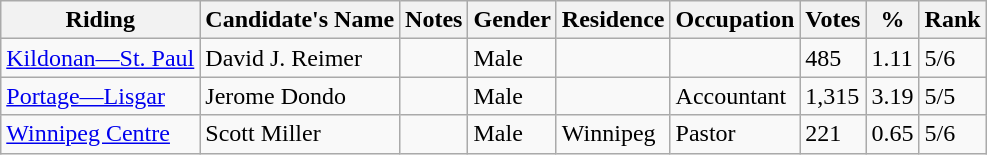<table class="wikitable sortable">
<tr>
<th>Riding<br></th>
<th>Candidate's Name</th>
<th>Notes</th>
<th>Gender</th>
<th>Residence</th>
<th>Occupation</th>
<th>Votes</th>
<th>%</th>
<th>Rank</th>
</tr>
<tr>
<td><a href='#'>Kildonan—St. Paul</a></td>
<td>David J. Reimer</td>
<td></td>
<td>Male</td>
<td></td>
<td></td>
<td>485</td>
<td>1.11</td>
<td>5/6</td>
</tr>
<tr>
<td><a href='#'>Portage—Lisgar</a></td>
<td>Jerome Dondo</td>
<td></td>
<td>Male</td>
<td></td>
<td>Accountant</td>
<td>1,315</td>
<td>3.19</td>
<td>5/5</td>
</tr>
<tr>
<td><a href='#'>Winnipeg Centre</a></td>
<td>Scott Miller</td>
<td></td>
<td>Male</td>
<td>Winnipeg</td>
<td>Pastor</td>
<td>221</td>
<td>0.65</td>
<td>5/6</td>
</tr>
</table>
